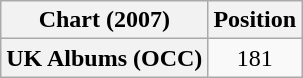<table class="wikitable plainrowheaders" style="text-align:center">
<tr>
<th scope="col">Chart (2007)</th>
<th scope="col">Position</th>
</tr>
<tr>
<th scope="row">UK Albums (OCC)</th>
<td>181</td>
</tr>
</table>
